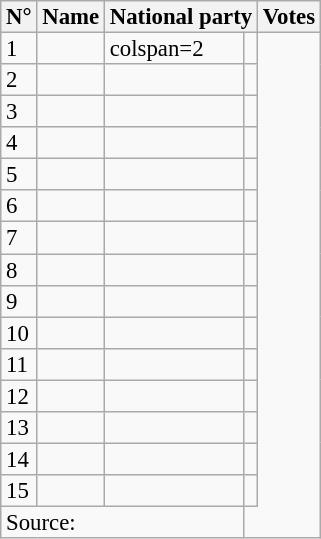<table class="wikitable sortable" style="font-size:95%;line-height:14px;">
<tr>
<th>N°</th>
<th>Name</th>
<th colspan="2">National party</th>
<th>Votes</th>
</tr>
<tr>
<td>1</td>
<td></td>
<td>colspan=2 </td>
<td></td>
</tr>
<tr>
<td>2</td>
<td></td>
<td></td>
<td></td>
</tr>
<tr>
<td>3</td>
<td></td>
<td></td>
<td></td>
</tr>
<tr>
<td>4</td>
<td></td>
<td></td>
<td></td>
</tr>
<tr>
<td>5</td>
<td></td>
<td></td>
<td></td>
</tr>
<tr>
<td>6</td>
<td></td>
<td></td>
<td></td>
</tr>
<tr>
<td>7</td>
<td></td>
<td></td>
<td></td>
</tr>
<tr>
<td>8</td>
<td></td>
<td></td>
<td></td>
</tr>
<tr>
<td>9</td>
<td></td>
<td></td>
<td></td>
</tr>
<tr>
<td>10</td>
<td></td>
<td></td>
<td></td>
</tr>
<tr>
<td>11</td>
<td></td>
<td></td>
<td></td>
</tr>
<tr>
<td>12</td>
<td></td>
<td></td>
<td></td>
</tr>
<tr>
<td>13</td>
<td></td>
<td></td>
<td></td>
</tr>
<tr>
<td>14</td>
<td></td>
<td></td>
<td></td>
</tr>
<tr>
<td>15</td>
<td></td>
<td></td>
<td></td>
</tr>
<tr>
<td colspan="3">Source: </td>
</tr>
</table>
